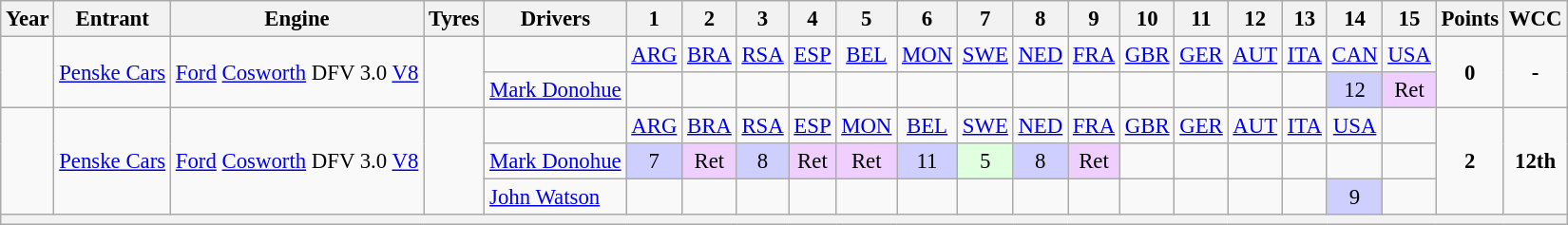<table class="wikitable" style="text-align:center; font-size:95%">
<tr>
<th>Year</th>
<th>Entrant</th>
<th>Engine</th>
<th>Tyres</th>
<th>Drivers</th>
<th>1</th>
<th>2</th>
<th>3</th>
<th>4</th>
<th>5</th>
<th>6</th>
<th>7</th>
<th>8</th>
<th>9</th>
<th>10</th>
<th>11</th>
<th>12</th>
<th>13</th>
<th>14</th>
<th>15</th>
<th>Points</th>
<th>WCC</th>
</tr>
<tr>
<td rowspan="2"></td>
<td rowspan="2"><a href='#'>Penske Cars</a></td>
<td rowspan="2"><a href='#'>Ford</a> <a href='#'>Cosworth</a> DFV 3.0 <a href='#'>V8</a></td>
<td rowspan="2"></td>
<td></td>
<td><a href='#'>ARG</a></td>
<td><a href='#'>BRA</a></td>
<td><a href='#'>RSA</a></td>
<td><a href='#'>ESP</a></td>
<td><a href='#'>BEL</a></td>
<td><a href='#'>MON</a></td>
<td><a href='#'>SWE</a></td>
<td><a href='#'>NED</a></td>
<td><a href='#'>FRA</a></td>
<td><a href='#'>GBR</a></td>
<td><a href='#'>GER</a></td>
<td><a href='#'>AUT</a></td>
<td><a href='#'>ITA</a></td>
<td><a href='#'>CAN</a></td>
<td><a href='#'>USA</a></td>
<td rowspan="2"><strong>0</strong></td>
<td rowspan="2"><strong>-</strong></td>
</tr>
<tr>
<td align="left"><a href='#'>Mark Donohue</a></td>
<td></td>
<td></td>
<td></td>
<td></td>
<td></td>
<td></td>
<td></td>
<td></td>
<td></td>
<td></td>
<td></td>
<td></td>
<td></td>
<td style="background:#cfcfff; text-align:center;">12</td>
<td style="background:#efcfff; text-align:center;">Ret</td>
</tr>
<tr>
<td rowspan="3"></td>
<td rowspan="3"><a href='#'>Penske Cars</a></td>
<td rowspan="3"><a href='#'>Ford</a> <a href='#'>Cosworth</a> DFV 3.0 <a href='#'>V8</a></td>
<td rowspan="3"></td>
<td></td>
<td><a href='#'>ARG</a></td>
<td><a href='#'>BRA</a></td>
<td><a href='#'>RSA</a></td>
<td><a href='#'>ESP</a></td>
<td><a href='#'>MON</a></td>
<td><a href='#'>BEL</a></td>
<td><a href='#'>SWE</a></td>
<td><a href='#'>NED</a></td>
<td><a href='#'>FRA</a></td>
<td><a href='#'>GBR</a></td>
<td><a href='#'>GER</a></td>
<td><a href='#'>AUT</a></td>
<td><a href='#'>ITA</a></td>
<td><a href='#'>USA</a></td>
<td></td>
<td rowspan="3"><strong>2</strong></td>
<td rowspan="3"><strong>12th</strong></td>
</tr>
<tr>
<td align="left"><a href='#'>Mark Donohue</a></td>
<td style="background:#cfcfff; text-align:center;">7</td>
<td style="background:#efcfff; text-align:center;">Ret</td>
<td style="background:#cfcfff; text-align:center;">8</td>
<td style="background:#efcfff; text-align:center;">Ret</td>
<td style="background:#efcfff; text-align:center;">Ret</td>
<td style="background:#cfcfff; text-align:center;">11</td>
<td style="background:#dfffdf; text-align:center;">5</td>
<td style="background:#cfcfff; text-align:center;">8</td>
<td style="background:#efcfff; text-align:center;">Ret</td>
<td></td>
<td></td>
<td></td>
<td></td>
<td></td>
<td></td>
</tr>
<tr>
<td align="left"><a href='#'>John Watson</a></td>
<td></td>
<td></td>
<td></td>
<td></td>
<td></td>
<td></td>
<td></td>
<td></td>
<td></td>
<td></td>
<td></td>
<td></td>
<td></td>
<td style="background:#cfcfff; text-align:center;">9</td>
<td></td>
</tr>
<tr>
<th colspan="22"></th>
</tr>
</table>
